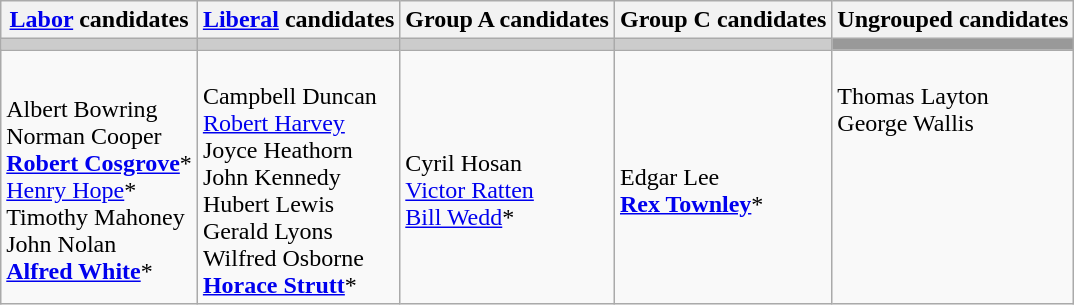<table class="wikitable">
<tr>
<th><a href='#'>Labor</a> candidates</th>
<th><a href='#'>Liberal</a> candidates</th>
<th>Group A candidates</th>
<th>Group C candidates</th>
<th>Ungrouped candidates</th>
</tr>
<tr bgcolor="#cccccc">
<td></td>
<td></td>
<td></td>
<td></td>
<td bgcolor="#999999"></td>
</tr>
<tr>
<td><br>Albert Bowring<br>
Norman Cooper<br>
<strong><a href='#'>Robert Cosgrove</a></strong>*<br>
<a href='#'>Henry Hope</a>*<br>
Timothy Mahoney<br>
John Nolan<br>
<strong><a href='#'>Alfred White</a></strong>*</td>
<td><br>Campbell Duncan<br>
<a href='#'>Robert Harvey</a><br>
Joyce Heathorn<br>
John Kennedy<br>
Hubert Lewis<br>
Gerald Lyons<br>
Wilfred Osborne<br>
<strong><a href='#'>Horace Strutt</a></strong>*</td>
<td><br>Cyril Hosan<br>
<a href='#'>Victor Ratten</a><br>
<a href='#'>Bill Wedd</a>*</td>
<td><br>Edgar Lee<br>
<strong><a href='#'>Rex Townley</a></strong>*</td>
<td valign=top><br>Thomas Layton<br>
George Wallis</td>
</tr>
</table>
